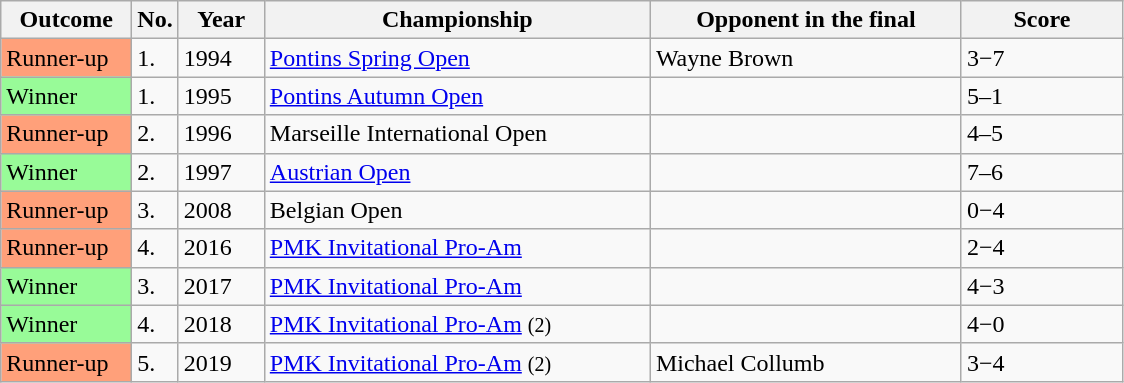<table class="sortable wikitable">
<tr>
<th width="80">Outcome</th>
<th width="20">No.</th>
<th width="50">Year</th>
<th width="250">Championship</th>
<th width="200">Opponent in the final</th>
<th width="100">Score</th>
</tr>
<tr>
<td style="background:#ffa07a;">Runner-up</td>
<td>1.</td>
<td>1994</td>
<td><a href='#'>Pontins Spring Open</a></td>
<td> Wayne Brown</td>
<td>3−7</td>
</tr>
<tr>
<td style="background:#98FB98">Winner</td>
<td>1.</td>
<td>1995</td>
<td><a href='#'>Pontins Autumn Open</a></td>
<td> </td>
<td>5–1</td>
</tr>
<tr>
<td style="background:#ffa07a;">Runner-up</td>
<td>2.</td>
<td>1996</td>
<td>Marseille International Open</td>
<td> </td>
<td>4–5</td>
</tr>
<tr>
<td style="background:#98FB98">Winner</td>
<td>2.</td>
<td>1997</td>
<td><a href='#'>Austrian Open</a></td>
<td> </td>
<td>7–6</td>
</tr>
<tr>
<td style="background:#ffa07a;">Runner-up</td>
<td>3.</td>
<td>2008</td>
<td>Belgian Open</td>
<td> </td>
<td>0−4</td>
</tr>
<tr>
<td style="background:#ffa07a;">Runner-up</td>
<td>4.</td>
<td>2016</td>
<td><a href='#'>PMK Invitational Pro-Am</a></td>
<td> </td>
<td>2−4</td>
</tr>
<tr>
<td style="background:#98FB98">Winner</td>
<td>3.</td>
<td>2017</td>
<td><a href='#'>PMK Invitational Pro-Am</a></td>
<td> </td>
<td>4−3</td>
</tr>
<tr>
<td style="background:#98FB98">Winner</td>
<td>4.</td>
<td>2018</td>
<td><a href='#'>PMK Invitational Pro-Am</a> <small>(2)</small></td>
<td> </td>
<td>4−0</td>
</tr>
<tr>
<td style="background:#ffa07a;">Runner-up</td>
<td>5.</td>
<td>2019</td>
<td><a href='#'>PMK Invitational Pro-Am</a> <small>(2)</small></td>
<td> Michael Collumb</td>
<td>3−4</td>
</tr>
</table>
